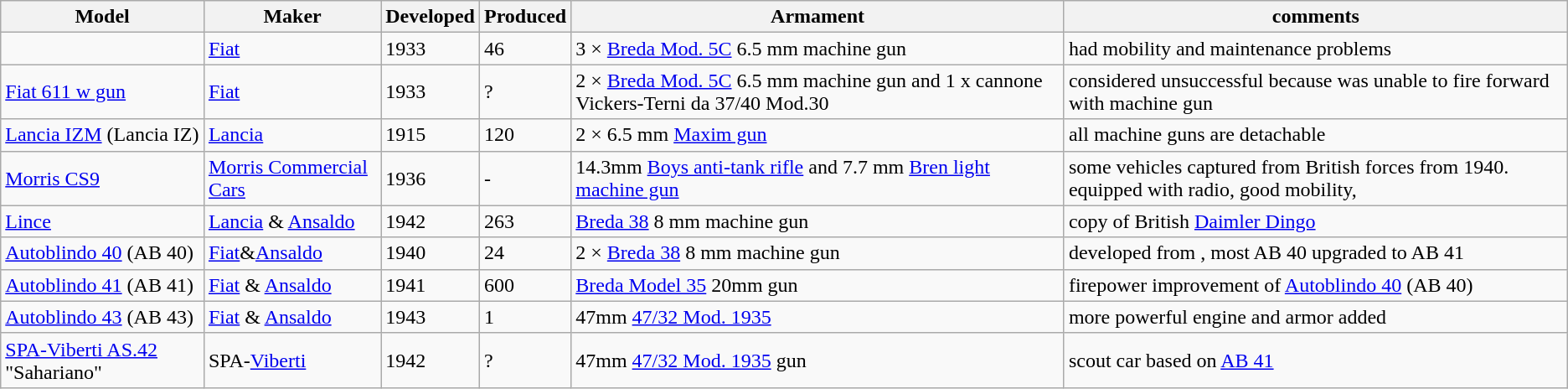<table class="wikitable sortable">
<tr>
<th>Model</th>
<th>Maker</th>
<th>Developed</th>
<th>Produced</th>
<th>Armament</th>
<th>comments</th>
</tr>
<tr>
<td></td>
<td><a href='#'>Fiat</a></td>
<td>1933</td>
<td>46</td>
<td>3 × <a href='#'>Breda Mod. 5C</a> 6.5 mm machine gun</td>
<td>had mobility and maintenance problems</td>
</tr>
<tr>
<td><a href='#'>Fiat 611 w gun</a></td>
<td><a href='#'>Fiat</a></td>
<td>1933</td>
<td>?</td>
<td>2 × <a href='#'>Breda Mod. 5C</a> 6.5 mm machine gun and 1 x cannone Vickers-Terni da 37/40 Mod.30</td>
<td>considered unsuccessful because was unable to fire forward with machine gun</td>
</tr>
<tr>
<td><a href='#'>Lancia IZM</a> (Lancia IZ)</td>
<td><a href='#'>Lancia</a></td>
<td>1915</td>
<td>120</td>
<td>2 × 6.5 mm <a href='#'>Maxim gun</a></td>
<td>all machine guns are detachable</td>
</tr>
<tr>
<td><a href='#'>Morris CS9</a></td>
<td><a href='#'>Morris Commercial Cars</a></td>
<td>1936</td>
<td>-</td>
<td>14.3mm <a href='#'>Boys anti-tank rifle</a> and 7.7 mm <a href='#'>Bren light machine gun</a></td>
<td>some vehicles captured from British forces from  1940. equipped with radio, good mobility,</td>
</tr>
<tr>
<td><a href='#'>Lince</a></td>
<td><a href='#'>Lancia</a> & <a href='#'>Ansaldo</a></td>
<td>1942</td>
<td>263</td>
<td><a href='#'>Breda 38</a> 8 mm machine gun</td>
<td>copy of British <a href='#'>Daimler Dingo</a></td>
</tr>
<tr>
<td><a href='#'>Autoblindo 40</a> (AB 40)</td>
<td><a href='#'>Fiat</a>&<a href='#'>Ansaldo</a></td>
<td>1940</td>
<td>24</td>
<td>2 × <a href='#'>Breda 38</a> 8 mm machine gun</td>
<td>developed from , most AB 40 upgraded to AB 41</td>
</tr>
<tr>
<td><a href='#'>Autoblindo 41</a> (AB 41)</td>
<td><a href='#'>Fiat</a> & <a href='#'>Ansaldo</a></td>
<td>1941</td>
<td>600</td>
<td><a href='#'>Breda Model 35</a> 20mm gun</td>
<td>firepower improvement of <a href='#'>Autoblindo 40</a> (AB 40)</td>
</tr>
<tr>
<td><a href='#'>Autoblindo 43</a> (AB 43)</td>
<td><a href='#'>Fiat</a> & <a href='#'>Ansaldo</a></td>
<td>1943</td>
<td>1</td>
<td>47mm <a href='#'>47/32 Mod. 1935</a></td>
<td>more powerful engine and armor added</td>
</tr>
<tr>
<td><a href='#'>SPA-Viberti AS.42</a> "Sahariano"</td>
<td>SPA-<a href='#'>Viberti</a></td>
<td>1942</td>
<td>?</td>
<td>47mm <a href='#'>47/32 Mod. 1935</a> gun</td>
<td>scout car based on <a href='#'>AB 41</a></td>
</tr>
</table>
